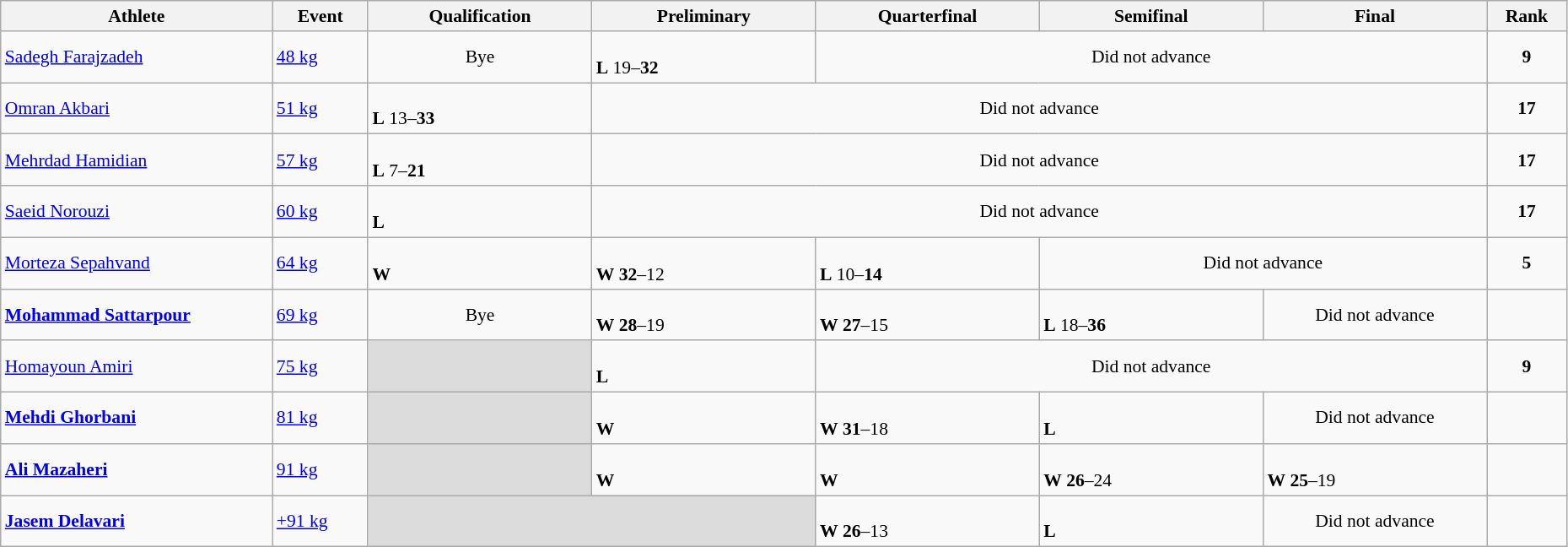<table class="wikitable" width="98%" style="text-align:left; font-size:90%">
<tr>
<th width="17%">Athlete</th>
<th width="6%">Event</th>
<th width="14%">Qualification</th>
<th width="14%">Preliminary</th>
<th width="14%">Quarterfinal</th>
<th width="14%">Semifinal</th>
<th width="14%">Final</th>
<th width="5%">Rank</th>
</tr>
<tr>
<td><a href='#'>Sadegh Farajzadeh</a></td>
<td><a href='#'>48 kg</a></td>
<td align="center">Bye</td>
<td><br><strong>L</strong> 19–<strong>32</strong></td>
<td colspan=3 align=center>Did not advance</td>
<td align=center><strong>9</strong></td>
</tr>
<tr>
<td><a href='#'>Omran Akbari</a></td>
<td><a href='#'>51 kg</a></td>
<td><br><strong>L</strong> 13–<strong>33</strong></td>
<td colspan=4 align=center>Did not advance</td>
<td align=center><strong>17</strong></td>
</tr>
<tr>
<td><a href='#'>Mehrdad Hamidian</a></td>
<td><a href='#'>57 kg</a></td>
<td><br><strong>L</strong> 7–<strong>21</strong></td>
<td colspan=4 align=center>Did not advance</td>
<td align=center><strong>17</strong></td>
</tr>
<tr>
<td><a href='#'>Saeid Norouzi</a></td>
<td><a href='#'>60 kg</a></td>
<td><br><strong>L</strong> </td>
<td colspan=4 align=center>Did not advance</td>
<td align=center><strong>17</strong></td>
</tr>
<tr>
<td><a href='#'>Morteza Sepahvand</a></td>
<td><a href='#'>64 kg</a></td>
<td><br><strong>W</strong> </td>
<td><br><strong>W</strong> <strong>32</strong>–12</td>
<td><br><strong>L</strong> 10–<strong>14</strong></td>
<td colspan=2 align=center>Did not advance</td>
<td align=center><strong>5</strong></td>
</tr>
<tr>
<td><strong><a href='#'>Mohammad Sattarpour</a></strong></td>
<td><a href='#'>69 kg</a></td>
<td align="center">Bye</td>
<td><br><strong>W</strong> <strong>28</strong>–19</td>
<td><br><strong>W</strong> <strong>27</strong>–15</td>
<td><br><strong>L</strong> 18–<strong>36</strong></td>
<td align=center>Did not advance</td>
<td align=center></td>
</tr>
<tr>
<td><a href='#'>Homayoun Amiri</a></td>
<td><a href='#'>75 kg</a></td>
<td bgcolor=#DCDCDC></td>
<td><br><strong>L</strong> </td>
<td colspan=3 align=center>Did not advance</td>
<td align=center><strong>9</strong></td>
</tr>
<tr>
<td><strong><a href='#'>Mehdi Ghorbani</a></strong></td>
<td><a href='#'>81 kg</a></td>
<td bgcolor=#DCDCDC></td>
<td><br><strong>W</strong> </td>
<td><br><strong>W</strong> <strong>31</strong>–18</td>
<td><br><strong>L</strong> </td>
<td align=center>Did not advance</td>
<td align=center></td>
</tr>
<tr>
<td><strong><a href='#'>Ali Mazaheri</a></strong></td>
<td><a href='#'>91 kg</a></td>
<td bgcolor=#DCDCDC></td>
<td><br><strong>W</strong> </td>
<td><br><strong>W</strong> </td>
<td><br><strong>W</strong> <strong>26</strong>–24</td>
<td><br><strong>W</strong> <strong>25</strong>–19</td>
<td align=center></td>
</tr>
<tr>
<td><strong><a href='#'>Jasem Delavari</a></strong></td>
<td><a href='#'>+91 kg</a></td>
<td colspan="2" bgcolor=#DCDCDC></td>
<td><br><strong>W</strong> <strong>26</strong>–13</td>
<td><br><strong>L</strong> </td>
<td align=center>Did not advance</td>
<td align=center></td>
</tr>
</table>
